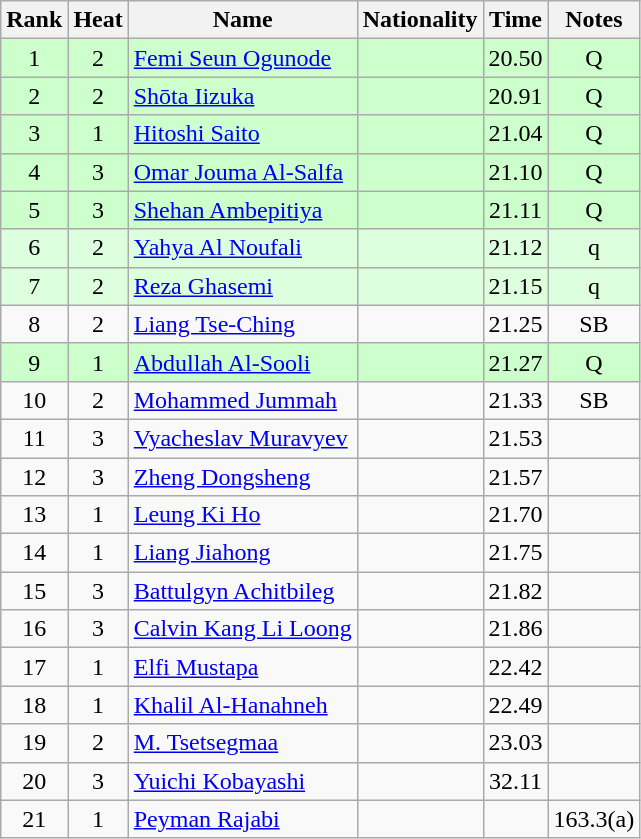<table class="wikitable sortable" style="text-align:center">
<tr>
<th>Rank</th>
<th>Heat</th>
<th>Name</th>
<th>Nationality</th>
<th>Time</th>
<th>Notes</th>
</tr>
<tr bgcolor=ccffcc>
<td>1</td>
<td>2</td>
<td align="left"><a href='#'>Femi Seun Ogunode</a></td>
<td align=left></td>
<td>20.50</td>
<td>Q</td>
</tr>
<tr bgcolor=ccffcc>
<td>2</td>
<td>2</td>
<td align="left"><a href='#'>Shōta Iizuka</a></td>
<td align=left></td>
<td>20.91</td>
<td>Q</td>
</tr>
<tr bgcolor=ccffcc>
<td>3</td>
<td>1</td>
<td align="left"><a href='#'>Hitoshi Saito</a></td>
<td align=left></td>
<td>21.04</td>
<td>Q</td>
</tr>
<tr bgcolor=ccffcc>
<td>4</td>
<td>3</td>
<td align="left"><a href='#'>Omar Jouma Al-Salfa</a></td>
<td align=left></td>
<td>21.10</td>
<td>Q</td>
</tr>
<tr bgcolor=ccffcc>
<td>5</td>
<td>3</td>
<td align="left"><a href='#'>Shehan Ambepitiya</a></td>
<td align=left></td>
<td>21.11</td>
<td>Q</td>
</tr>
<tr bgcolor=ddffdd>
<td>6</td>
<td>2</td>
<td align="left"><a href='#'>Yahya Al Noufali</a></td>
<td align=left></td>
<td>21.12</td>
<td>q</td>
</tr>
<tr bgcolor=ddffdd>
<td>7</td>
<td>2</td>
<td align="left"><a href='#'>Reza Ghasemi</a></td>
<td align=left></td>
<td>21.15</td>
<td>q</td>
</tr>
<tr>
<td>8</td>
<td>2</td>
<td align="left"><a href='#'>Liang Tse-Ching</a></td>
<td align=left></td>
<td>21.25</td>
<td>SB</td>
</tr>
<tr bgcolor=ccffcc>
<td>9</td>
<td>1</td>
<td align="left"><a href='#'>Abdullah Al-Sooli</a></td>
<td align=left></td>
<td>21.27</td>
<td>Q</td>
</tr>
<tr>
<td>10</td>
<td>2</td>
<td align="left"><a href='#'>Mohammed Jummah</a></td>
<td align=left></td>
<td>21.33</td>
<td>SB</td>
</tr>
<tr>
<td>11</td>
<td>3</td>
<td align="left"><a href='#'>Vyacheslav Muravyev</a></td>
<td align=left></td>
<td>21.53</td>
<td></td>
</tr>
<tr>
<td>12</td>
<td>3</td>
<td align="left"><a href='#'>Zheng Dongsheng</a></td>
<td align=left></td>
<td>21.57</td>
<td></td>
</tr>
<tr>
<td>13</td>
<td>1</td>
<td align="left"><a href='#'>Leung Ki Ho</a></td>
<td align=left></td>
<td>21.70</td>
<td></td>
</tr>
<tr>
<td>14</td>
<td>1</td>
<td align="left"><a href='#'>Liang Jiahong</a></td>
<td align=left></td>
<td>21.75</td>
<td></td>
</tr>
<tr>
<td>15</td>
<td>3</td>
<td align="left"><a href='#'>Battulgyn Achitbileg</a></td>
<td align=left></td>
<td>21.82</td>
<td></td>
</tr>
<tr>
<td>16</td>
<td>3</td>
<td align="left"><a href='#'>Calvin Kang Li Loong</a></td>
<td align=left></td>
<td>21.86</td>
<td></td>
</tr>
<tr>
<td>17</td>
<td>1</td>
<td align="left"><a href='#'>Elfi Mustapa</a></td>
<td align=left></td>
<td>22.42</td>
<td></td>
</tr>
<tr>
<td>18</td>
<td>1</td>
<td align="left"><a href='#'>Khalil Al-Hanahneh</a></td>
<td align=left></td>
<td>22.49</td>
<td></td>
</tr>
<tr>
<td>19</td>
<td>2</td>
<td align="left"><a href='#'>M. Tsetsegmaa</a></td>
<td align=left></td>
<td>23.03</td>
<td></td>
</tr>
<tr>
<td>20</td>
<td>3</td>
<td align="left"><a href='#'>Yuichi Kobayashi</a></td>
<td align=left></td>
<td>32.11</td>
<td></td>
</tr>
<tr>
<td>21</td>
<td>1</td>
<td align="left"><a href='#'>Peyman Rajabi</a></td>
<td align=left></td>
<td></td>
<td>163.3(a)</td>
</tr>
</table>
